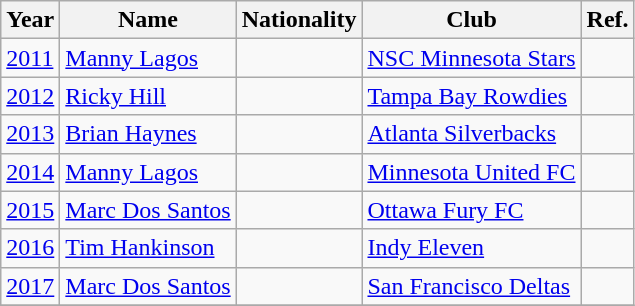<table class="wikitable sortable">
<tr>
<th>Year</th>
<th>Name</th>
<th>Nationality</th>
<th>Club</th>
<th>Ref.</th>
</tr>
<tr>
<td><a href='#'>2011</a></td>
<td><a href='#'>Manny Lagos</a></td>
<td></td>
<td><a href='#'>NSC Minnesota Stars</a></td>
<td></td>
</tr>
<tr>
<td><a href='#'>2012</a></td>
<td><a href='#'>Ricky Hill</a></td>
<td></td>
<td><a href='#'>Tampa Bay Rowdies</a></td>
<td></td>
</tr>
<tr>
<td><a href='#'>2013</a></td>
<td><a href='#'>Brian Haynes</a></td>
<td></td>
<td><a href='#'>Atlanta Silverbacks</a></td>
<td></td>
</tr>
<tr>
<td><a href='#'>2014</a></td>
<td><a href='#'>Manny Lagos</a></td>
<td></td>
<td><a href='#'>Minnesota United FC</a></td>
<td></td>
</tr>
<tr>
<td><a href='#'>2015</a></td>
<td><a href='#'>Marc Dos Santos</a></td>
<td></td>
<td><a href='#'>Ottawa Fury FC</a></td>
<td></td>
</tr>
<tr>
<td><a href='#'>2016</a></td>
<td><a href='#'>Tim Hankinson</a></td>
<td></td>
<td><a href='#'>Indy Eleven</a></td>
<td></td>
</tr>
<tr>
<td><a href='#'>2017</a></td>
<td><a href='#'>Marc Dos Santos</a></td>
<td></td>
<td><a href='#'>San Francisco Deltas</a></td>
<td></td>
</tr>
<tr>
</tr>
</table>
